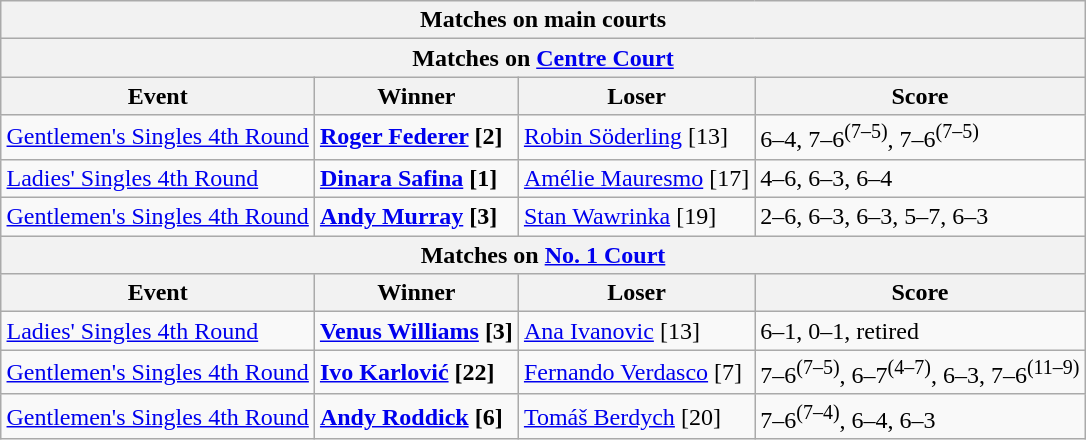<table class="wikitable collapsible uncollapsed" style="margin:auto;">
<tr>
<th colspan="4" style="white-space:nowrap;">Matches on main courts</th>
</tr>
<tr>
<th colspan="4">Matches on <a href='#'>Centre Court</a></th>
</tr>
<tr>
<th>Event</th>
<th>Winner</th>
<th>Loser</th>
<th>Score</th>
</tr>
<tr>
<td><a href='#'>Gentlemen's Singles 4th Round</a></td>
<td> <strong><a href='#'>Roger Federer</a> [2]</strong></td>
<td> <a href='#'>Robin Söderling</a> [13]</td>
<td>6–4, 7–6<sup>(7–5)</sup>, 7–6<sup>(7–5)</sup></td>
</tr>
<tr>
<td><a href='#'>Ladies' Singles 4th Round</a></td>
<td> <strong><a href='#'>Dinara Safina</a> [1]</strong></td>
<td> <a href='#'>Amélie Mauresmo</a> [17]</td>
<td>4–6, 6–3, 6–4</td>
</tr>
<tr>
<td><a href='#'>Gentlemen's Singles 4th Round</a></td>
<td> <strong><a href='#'>Andy Murray</a> [3]</strong></td>
<td> <a href='#'>Stan Wawrinka</a> [19]</td>
<td>2–6, 6–3, 6–3, 5–7, 6–3</td>
</tr>
<tr>
<th colspan="4">Matches on <a href='#'>No. 1 Court</a></th>
</tr>
<tr>
<th>Event</th>
<th>Winner</th>
<th>Loser</th>
<th>Score</th>
</tr>
<tr>
<td><a href='#'>Ladies' Singles 4th Round</a></td>
<td> <strong><a href='#'>Venus Williams</a> [3]</strong></td>
<td> <a href='#'>Ana Ivanovic</a> [13]</td>
<td>6–1, 0–1, retired</td>
</tr>
<tr>
<td><a href='#'>Gentlemen's Singles 4th Round</a></td>
<td> <strong><a href='#'>Ivo Karlović</a> [22]</strong></td>
<td> <a href='#'>Fernando Verdasco</a> [7]</td>
<td>7–6<sup>(7–5)</sup>, 6–7<sup>(4–7)</sup>, 6–3, 7–6<sup>(11–9)</sup></td>
</tr>
<tr>
<td><a href='#'>Gentlemen's Singles 4th Round</a></td>
<td> <strong><a href='#'>Andy Roddick</a> [6]</strong></td>
<td> <a href='#'>Tomáš Berdych</a> [20]</td>
<td>7–6<sup>(7–4)</sup>, 6–4, 6–3</td>
</tr>
</table>
